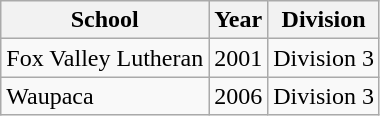<table class="wikitable">
<tr>
<th>School</th>
<th>Year</th>
<th>Division</th>
</tr>
<tr>
<td>Fox Valley Lutheran</td>
<td>2001</td>
<td>Division 3</td>
</tr>
<tr>
<td>Waupaca</td>
<td>2006</td>
<td>Division 3</td>
</tr>
</table>
